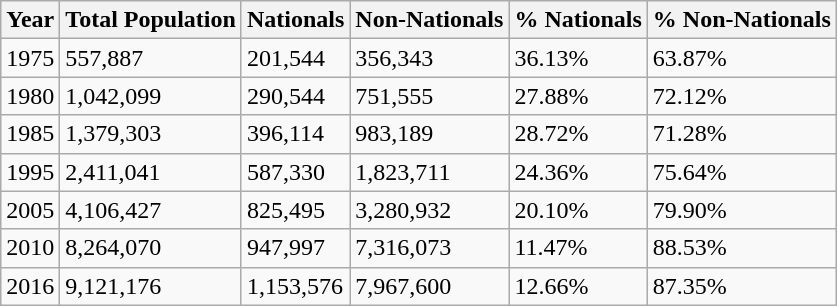<table class="wikitable sortable mw-collapsible">
<tr>
<th>Year</th>
<th>Total Population</th>
<th>Nationals</th>
<th>Non-Nationals</th>
<th>% Nationals</th>
<th>% Non-Nationals</th>
</tr>
<tr>
<td>1975</td>
<td>557,887</td>
<td>201,544</td>
<td>356,343</td>
<td>36.13%</td>
<td>63.87%</td>
</tr>
<tr>
<td>1980</td>
<td>1,042,099</td>
<td>290,544</td>
<td>751,555</td>
<td>27.88%</td>
<td>72.12%</td>
</tr>
<tr>
<td>1985</td>
<td>1,379,303</td>
<td>396,114</td>
<td>983,189</td>
<td>28.72%</td>
<td>71.28%</td>
</tr>
<tr>
<td>1995</td>
<td>2,411,041</td>
<td>587,330</td>
<td>1,823,711</td>
<td>24.36%</td>
<td>75.64%</td>
</tr>
<tr>
<td>2005</td>
<td>4,106,427</td>
<td>825,495</td>
<td>3,280,932</td>
<td>20.10%</td>
<td>79.90%</td>
</tr>
<tr>
<td>2010</td>
<td>8,264,070</td>
<td>947,997</td>
<td>7,316,073</td>
<td>11.47%</td>
<td>88.53%</td>
</tr>
<tr>
<td>2016</td>
<td>9,121,176</td>
<td>1,153,576</td>
<td>7,967,600</td>
<td>12.66%</td>
<td>87.35%</td>
</tr>
</table>
